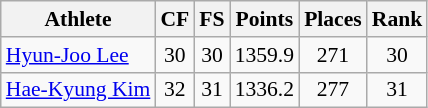<table class="wikitable" border="1" style="font-size:90%">
<tr>
<th>Athlete</th>
<th>CF</th>
<th>FS</th>
<th>Points</th>
<th>Places</th>
<th>Rank</th>
</tr>
<tr align=center>
<td align=left><a href='#'>Hyun-Joo Lee</a></td>
<td>30</td>
<td>30</td>
<td>1359.9</td>
<td>271</td>
<td>30</td>
</tr>
<tr align=center>
<td align=left><a href='#'>Hae-Kyung Kim</a></td>
<td>32</td>
<td>31</td>
<td>1336.2</td>
<td>277</td>
<td>31</td>
</tr>
</table>
